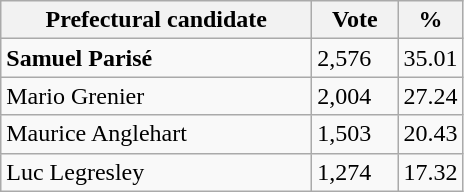<table class="wikitable">
<tr>
<th bgcolor="#DDDDFF" width="200px">Prefectural candidate</th>
<th bgcolor="#DDDDFF" width="50px">Vote</th>
<th bgcolor="#DDDDFF" width="30px">%</th>
</tr>
<tr>
<td><strong>Samuel Parisé</strong></td>
<td>2,576</td>
<td>35.01</td>
</tr>
<tr>
<td>Mario Grenier</td>
<td>2,004</td>
<td>27.24</td>
</tr>
<tr>
<td>Maurice Anglehart</td>
<td>1,503</td>
<td>20.43</td>
</tr>
<tr>
<td>Luc Legresley</td>
<td>1,274</td>
<td>17.32</td>
</tr>
</table>
